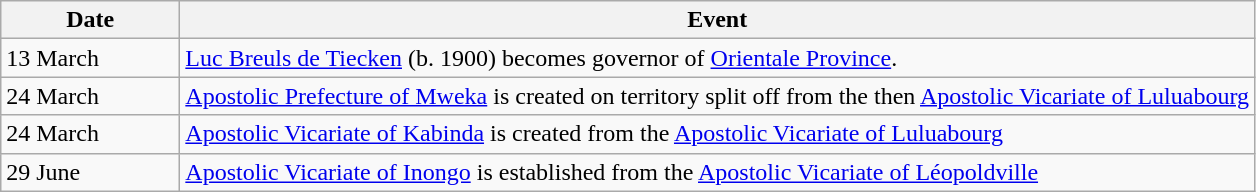<table class=wikitable>
<tr>
<th style="width:7em">Date</th>
<th>Event</th>
</tr>
<tr>
<td>13 March</td>
<td><a href='#'>Luc Breuls de Tiecken</a> (b. 1900) becomes governor of <a href='#'>Orientale Province</a>.</td>
</tr>
<tr>
<td>24 March</td>
<td><a href='#'>Apostolic Prefecture of Mweka</a> is created on territory split off from the then <a href='#'>Apostolic Vicariate of Luluabourg</a></td>
</tr>
<tr>
<td>24 March</td>
<td><a href='#'>Apostolic Vicariate of Kabinda</a> is created from the <a href='#'>Apostolic Vicariate of Luluabourg</a></td>
</tr>
<tr>
<td>29 June</td>
<td><a href='#'>Apostolic Vicariate of Inongo</a> is established from the <a href='#'>Apostolic Vicariate of Léopoldville</a></td>
</tr>
</table>
